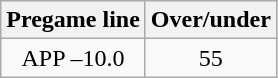<table class="wikitable">
<tr align="center">
<th style=>Pregame line</th>
<th style=>Over/under</th>
</tr>
<tr align="center">
<td>APP –10.0</td>
<td>55</td>
</tr>
</table>
